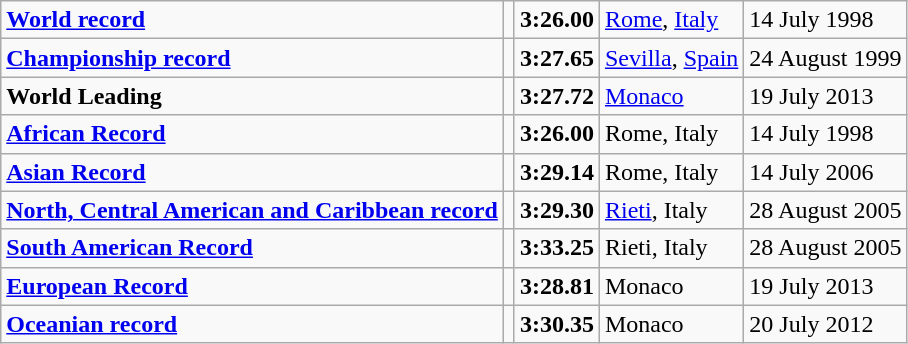<table class="wikitable">
<tr>
<td><strong><a href='#'>World record</a></strong></td>
<td></td>
<td><strong>3:26.00</strong></td>
<td> <a href='#'>Rome</a>, <a href='#'>Italy</a></td>
<td>14 July 1998</td>
</tr>
<tr>
<td><strong><a href='#'>Championship record</a></strong></td>
<td></td>
<td><strong>3:27.65</strong></td>
<td> <a href='#'>Sevilla</a>, <a href='#'>Spain</a></td>
<td>24 August 1999</td>
</tr>
<tr>
<td><strong>World Leading</strong></td>
<td></td>
<td><strong>3:27.72</strong></td>
<td> <a href='#'>Monaco</a></td>
<td>19 July 2013</td>
</tr>
<tr>
<td><strong><a href='#'>African Record</a></strong></td>
<td></td>
<td><strong>3:26.00</strong></td>
<td> Rome, Italy</td>
<td>14 July 1998</td>
</tr>
<tr>
<td><strong><a href='#'>Asian Record</a></strong></td>
<td></td>
<td><strong>3:29.14</strong></td>
<td> Rome, Italy</td>
<td>14 July 2006</td>
</tr>
<tr>
<td><strong><a href='#'>North, Central American and Caribbean record</a></strong></td>
<td></td>
<td><strong>3:29.30</strong></td>
<td> <a href='#'>Rieti</a>, Italy</td>
<td>28 August 2005</td>
</tr>
<tr>
<td><strong><a href='#'>South American Record</a></strong></td>
<td></td>
<td><strong>3:33.25</strong></td>
<td> Rieti, Italy</td>
<td>28 August 2005</td>
</tr>
<tr>
<td><strong><a href='#'>European Record</a></strong></td>
<td></td>
<td><strong>3:28.81</strong></td>
<td> Monaco</td>
<td>19 July 2013</td>
</tr>
<tr>
<td><strong><a href='#'>Oceanian record</a></strong></td>
<td></td>
<td><strong>3:30.35</strong></td>
<td> Monaco</td>
<td>20 July 2012</td>
</tr>
</table>
